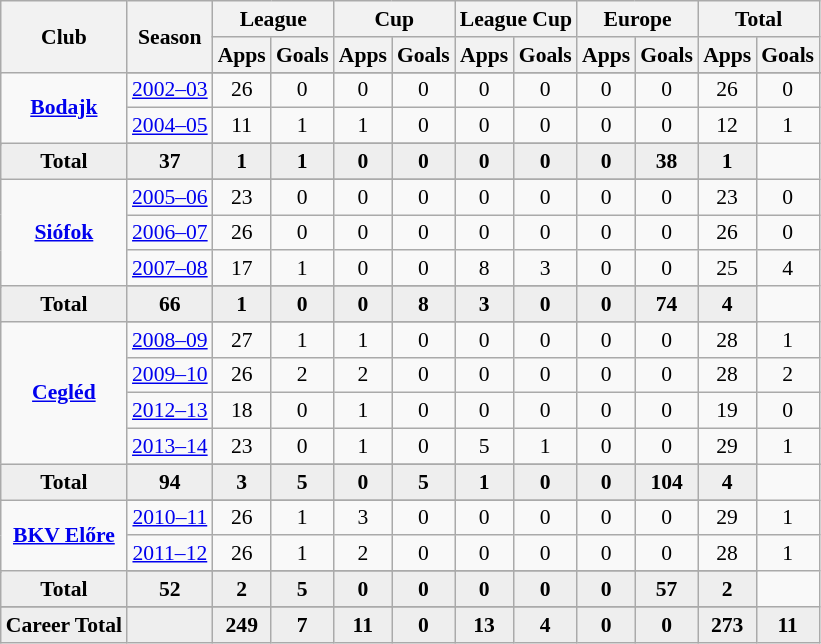<table class="wikitable" style="font-size:90%; text-align: center;">
<tr>
<th rowspan="2">Club</th>
<th rowspan="2">Season</th>
<th colspan="2">League</th>
<th colspan="2">Cup</th>
<th colspan="2">League Cup</th>
<th colspan="2">Europe</th>
<th colspan="2">Total</th>
</tr>
<tr>
<th>Apps</th>
<th>Goals</th>
<th>Apps</th>
<th>Goals</th>
<th>Apps</th>
<th>Goals</th>
<th>Apps</th>
<th>Goals</th>
<th>Apps</th>
<th>Goals</th>
</tr>
<tr ||-||-||-|->
<td rowspan="4" valign="center"><strong><a href='#'>Bodajk</a></strong></td>
</tr>
<tr>
<td><a href='#'>2002–03</a></td>
<td>26</td>
<td>0</td>
<td>0</td>
<td>0</td>
<td>0</td>
<td>0</td>
<td>0</td>
<td>0</td>
<td>26</td>
<td>0</td>
</tr>
<tr>
<td><a href='#'>2004–05</a></td>
<td>11</td>
<td>1</td>
<td>1</td>
<td>0</td>
<td>0</td>
<td>0</td>
<td>0</td>
<td>0</td>
<td>12</td>
<td>1</td>
</tr>
<tr>
</tr>
<tr style="font-weight:bold; background-color:#eeeeee;">
<td>Total</td>
<td>37</td>
<td>1</td>
<td>1</td>
<td>0</td>
<td>0</td>
<td>0</td>
<td>0</td>
<td>0</td>
<td>38</td>
<td>1</td>
</tr>
<tr>
<td rowspan="5" valign="center"><strong><a href='#'>Siófok</a></strong></td>
</tr>
<tr>
<td><a href='#'>2005–06</a></td>
<td>23</td>
<td>0</td>
<td>0</td>
<td>0</td>
<td>0</td>
<td>0</td>
<td>0</td>
<td>0</td>
<td>23</td>
<td>0</td>
</tr>
<tr>
<td><a href='#'>2006–07</a></td>
<td>26</td>
<td>0</td>
<td>0</td>
<td>0</td>
<td>0</td>
<td>0</td>
<td>0</td>
<td>0</td>
<td>26</td>
<td>0</td>
</tr>
<tr>
<td><a href='#'>2007–08</a></td>
<td>17</td>
<td>1</td>
<td>0</td>
<td>0</td>
<td>8</td>
<td>3</td>
<td>0</td>
<td>0</td>
<td>25</td>
<td>4</td>
</tr>
<tr>
</tr>
<tr style="font-weight:bold; background-color:#eeeeee;">
<td>Total</td>
<td>66</td>
<td>1</td>
<td>0</td>
<td>0</td>
<td>8</td>
<td>3</td>
<td>0</td>
<td>0</td>
<td>74</td>
<td>4</td>
</tr>
<tr>
<td rowspan="6" valign="center"><strong><a href='#'>Cegléd</a></strong></td>
</tr>
<tr>
<td><a href='#'>2008–09</a></td>
<td>27</td>
<td>1</td>
<td>1</td>
<td>0</td>
<td>0</td>
<td>0</td>
<td>0</td>
<td>0</td>
<td>28</td>
<td>1</td>
</tr>
<tr>
<td><a href='#'>2009–10</a></td>
<td>26</td>
<td>2</td>
<td>2</td>
<td>0</td>
<td>0</td>
<td>0</td>
<td>0</td>
<td>0</td>
<td>28</td>
<td>2</td>
</tr>
<tr>
<td><a href='#'>2012–13</a></td>
<td>18</td>
<td>0</td>
<td>1</td>
<td>0</td>
<td>0</td>
<td>0</td>
<td>0</td>
<td>0</td>
<td>19</td>
<td>0</td>
</tr>
<tr>
<td><a href='#'>2013–14</a></td>
<td>23</td>
<td>0</td>
<td>1</td>
<td>0</td>
<td>5</td>
<td>1</td>
<td>0</td>
<td>0</td>
<td>29</td>
<td>1</td>
</tr>
<tr>
</tr>
<tr style="font-weight:bold; background-color:#eeeeee;">
<td>Total</td>
<td>94</td>
<td>3</td>
<td>5</td>
<td>0</td>
<td>5</td>
<td>1</td>
<td>0</td>
<td>0</td>
<td>104</td>
<td>4</td>
</tr>
<tr>
<td rowspan="4" valign="center"><strong><a href='#'>BKV Előre</a></strong></td>
</tr>
<tr>
<td><a href='#'>2010–11</a></td>
<td>26</td>
<td>1</td>
<td>3</td>
<td>0</td>
<td>0</td>
<td>0</td>
<td>0</td>
<td>0</td>
<td>29</td>
<td>1</td>
</tr>
<tr>
<td><a href='#'>2011–12</a></td>
<td>26</td>
<td>1</td>
<td>2</td>
<td>0</td>
<td>0</td>
<td>0</td>
<td>0</td>
<td>0</td>
<td>28</td>
<td>1</td>
</tr>
<tr>
</tr>
<tr style="font-weight:bold; background-color:#eeeeee;">
<td>Total</td>
<td>52</td>
<td>2</td>
<td>5</td>
<td>0</td>
<td>0</td>
<td>0</td>
<td>0</td>
<td>0</td>
<td>57</td>
<td>2</td>
</tr>
<tr>
</tr>
<tr style="font-weight:bold; background-color:#eeeeee;">
<td rowspan="2" valign="top"><strong>Career Total</strong></td>
<td></td>
<td><strong>249</strong></td>
<td><strong>7</strong></td>
<td><strong>11</strong></td>
<td><strong>0</strong></td>
<td><strong>13</strong></td>
<td><strong>4</strong></td>
<td><strong>0</strong></td>
<td><strong>0</strong></td>
<td><strong>273</strong></td>
<td><strong>11</strong></td>
</tr>
</table>
